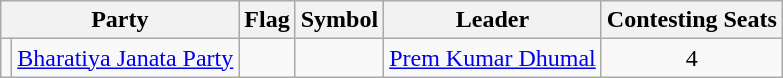<table class="wikitable" style="text-align:center">
<tr>
<th colspan="2">Party</th>
<th>Flag</th>
<th>Symbol</th>
<th>Leader</th>
<th>Contesting Seats</th>
</tr>
<tr>
<td></td>
<td><a href='#'>Bharatiya Janata Party</a></td>
<td></td>
<td></td>
<td><a href='#'>Prem Kumar Dhumal</a></td>
<td>4</td>
</tr>
</table>
